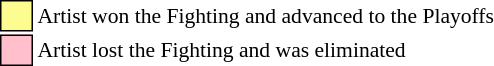<table class="toccolours" style="font-size: 90%; white-space: nowrap;">
<tr>
<td style="background:#fdfc8f; border:1px solid black;">     </td>
<td>Artist won the Fighting and advanced to the Playoffs</td>
</tr>
<tr>
<td style="background:pink; border:1px solid black;">     </td>
<td>Artist lost the Fighting and was eliminated</td>
</tr>
</table>
